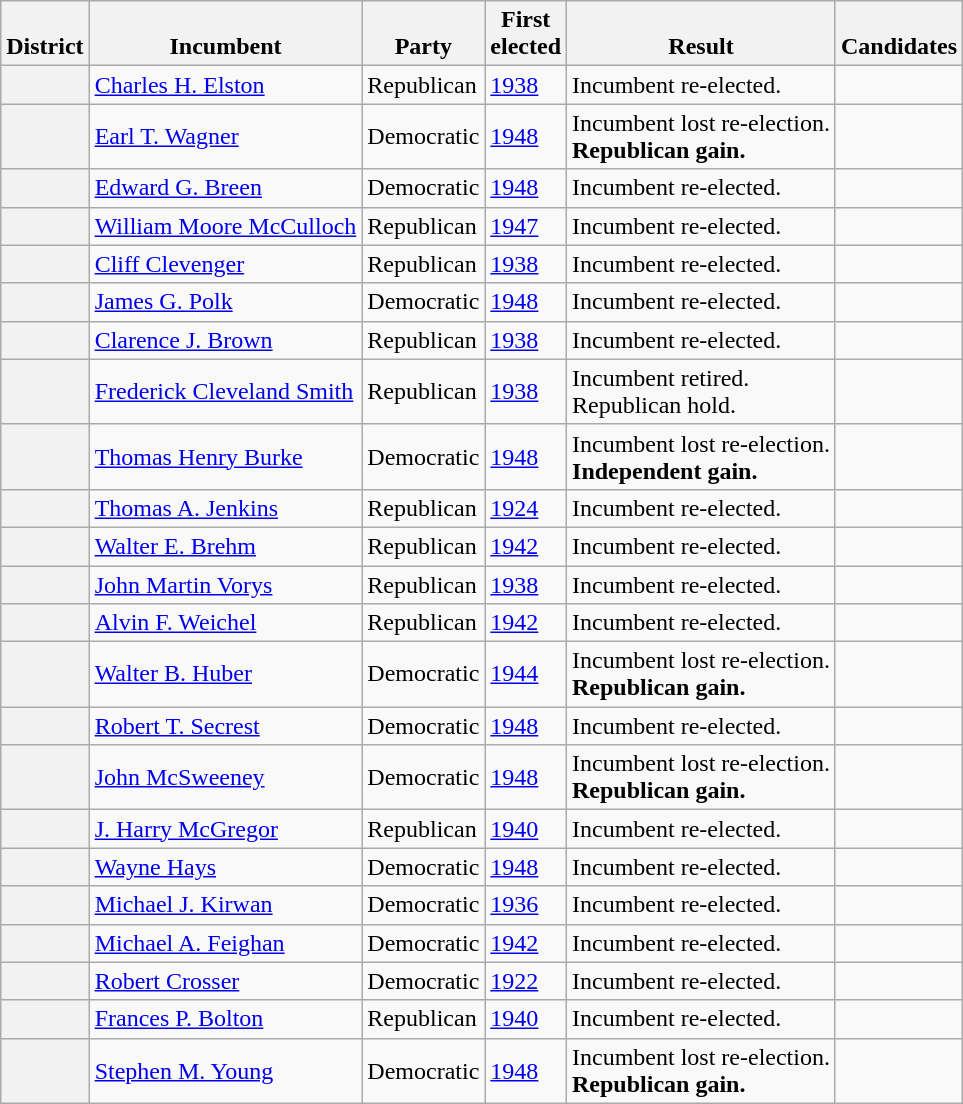<table class=wikitable>
<tr valign=bottom>
<th>District</th>
<th>Incumbent</th>
<th>Party</th>
<th>First<br>elected</th>
<th>Result</th>
<th>Candidates</th>
</tr>
<tr>
<th></th>
<td><a href='#'>Charles H. Elston</a></td>
<td>Republican</td>
<td><a href='#'>1938</a></td>
<td>Incumbent re-elected.</td>
<td nowrap></td>
</tr>
<tr>
<th></th>
<td><a href='#'>Earl T. Wagner</a></td>
<td>Democratic</td>
<td><a href='#'>1948</a></td>
<td>Incumbent lost re-election.<br><strong>Republican gain.</strong></td>
<td nowrap></td>
</tr>
<tr>
<th></th>
<td><a href='#'>Edward G. Breen</a></td>
<td>Democratic</td>
<td><a href='#'>1948</a></td>
<td>Incumbent re-elected.</td>
<td nowrap></td>
</tr>
<tr>
<th></th>
<td><a href='#'>William Moore McCulloch</a></td>
<td>Republican</td>
<td><a href='#'>1947</a></td>
<td>Incumbent re-elected.</td>
<td nowrap></td>
</tr>
<tr>
<th></th>
<td><a href='#'>Cliff Clevenger</a></td>
<td>Republican</td>
<td><a href='#'>1938</a></td>
<td>Incumbent re-elected.</td>
<td nowrap></td>
</tr>
<tr>
<th></th>
<td><a href='#'>James G. Polk</a></td>
<td>Democratic</td>
<td><a href='#'>1948</a></td>
<td>Incumbent re-elected.</td>
<td nowrap></td>
</tr>
<tr>
<th></th>
<td><a href='#'>Clarence J. Brown</a></td>
<td>Republican</td>
<td><a href='#'>1938</a></td>
<td>Incumbent re-elected.</td>
<td nowrap></td>
</tr>
<tr>
<th></th>
<td><a href='#'>Frederick Cleveland Smith</a></td>
<td>Republican</td>
<td><a href='#'>1938</a></td>
<td>Incumbent retired.<br>Republican hold.</td>
<td nowrap></td>
</tr>
<tr>
<th></th>
<td><a href='#'>Thomas Henry Burke</a></td>
<td>Democratic</td>
<td><a href='#'>1948</a></td>
<td>Incumbent lost re-election.<br><strong>Independent gain.</strong></td>
<td nowrap></td>
</tr>
<tr>
<th></th>
<td><a href='#'>Thomas A. Jenkins</a></td>
<td>Republican</td>
<td><a href='#'>1924</a></td>
<td>Incumbent re-elected.</td>
<td nowrap></td>
</tr>
<tr>
<th></th>
<td><a href='#'>Walter E. Brehm</a></td>
<td>Republican</td>
<td><a href='#'>1942</a></td>
<td>Incumbent re-elected.</td>
<td nowrap></td>
</tr>
<tr>
<th></th>
<td><a href='#'>John Martin Vorys</a></td>
<td>Republican</td>
<td><a href='#'>1938</a></td>
<td>Incumbent re-elected.</td>
<td nowrap></td>
</tr>
<tr>
<th></th>
<td><a href='#'>Alvin F. Weichel</a></td>
<td>Republican</td>
<td><a href='#'>1942</a></td>
<td>Incumbent re-elected.</td>
<td nowrap></td>
</tr>
<tr>
<th></th>
<td><a href='#'>Walter B. Huber</a></td>
<td>Democratic</td>
<td><a href='#'>1944</a></td>
<td>Incumbent lost re-election.<br><strong>Republican gain.</strong></td>
<td nowrap></td>
</tr>
<tr>
<th></th>
<td><a href='#'>Robert T. Secrest</a></td>
<td>Democratic</td>
<td><a href='#'>1948</a></td>
<td>Incumbent re-elected.</td>
<td nowrap></td>
</tr>
<tr>
<th></th>
<td><a href='#'>John McSweeney</a></td>
<td>Democratic</td>
<td><a href='#'>1948</a></td>
<td>Incumbent lost re-election.<br><strong>Republican gain.</strong></td>
<td nowrap></td>
</tr>
<tr>
<th></th>
<td><a href='#'>J. Harry McGregor</a></td>
<td>Republican</td>
<td><a href='#'>1940</a></td>
<td>Incumbent re-elected.</td>
<td nowrap></td>
</tr>
<tr>
<th></th>
<td><a href='#'>Wayne Hays</a></td>
<td>Democratic</td>
<td><a href='#'>1948</a></td>
<td>Incumbent re-elected.</td>
<td nowrap></td>
</tr>
<tr>
<th></th>
<td><a href='#'>Michael J. Kirwan</a></td>
<td>Democratic</td>
<td><a href='#'>1936</a></td>
<td>Incumbent re-elected.</td>
<td nowrap></td>
</tr>
<tr>
<th></th>
<td><a href='#'>Michael A. Feighan</a></td>
<td>Democratic</td>
<td><a href='#'>1942</a></td>
<td>Incumbent re-elected.</td>
<td nowrap></td>
</tr>
<tr>
<th></th>
<td><a href='#'>Robert Crosser</a></td>
<td>Democratic</td>
<td><a href='#'>1922</a></td>
<td>Incumbent re-elected.</td>
<td nowrap></td>
</tr>
<tr>
<th></th>
<td><a href='#'>Frances P. Bolton</a></td>
<td>Republican</td>
<td><a href='#'>1940</a></td>
<td>Incumbent re-elected.</td>
<td nowrap></td>
</tr>
<tr>
<th></th>
<td><a href='#'>Stephen M. Young</a></td>
<td>Democratic</td>
<td><a href='#'>1948</a></td>
<td>Incumbent lost re-election.<br><strong>Republican gain.</strong></td>
<td nowrap></td>
</tr>
</table>
